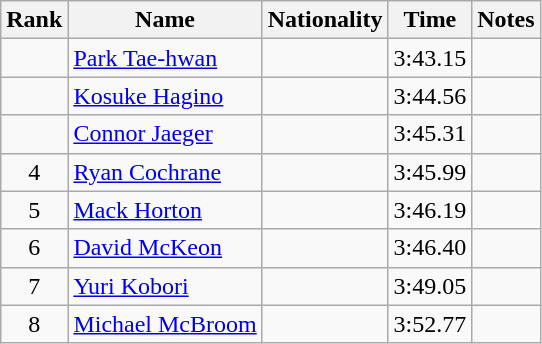<table class="wikitable sortable" style="text-align:center">
<tr>
<th>Rank</th>
<th>Name</th>
<th>Nationality</th>
<th>Time</th>
<th>Notes</th>
</tr>
<tr>
<td></td>
<td align=left><a href='#'>Park Tae-hwan</a></td>
<td align=left></td>
<td>3:43.15</td>
<td></td>
</tr>
<tr>
<td></td>
<td align=left><a href='#'>Kosuke Hagino</a></td>
<td align=left></td>
<td>3:44.56</td>
<td></td>
</tr>
<tr>
<td></td>
<td align=left><a href='#'>Connor Jaeger</a></td>
<td align=left></td>
<td>3:45.31</td>
<td></td>
</tr>
<tr>
<td>4</td>
<td align=left><a href='#'>Ryan Cochrane</a></td>
<td align=left></td>
<td>3:45.99</td>
<td></td>
</tr>
<tr>
<td>5</td>
<td align=left><a href='#'>Mack Horton</a></td>
<td align=left></td>
<td>3:46.19</td>
<td></td>
</tr>
<tr>
<td>6</td>
<td align=left><a href='#'>David McKeon</a></td>
<td align=left></td>
<td>3:46.40</td>
<td></td>
</tr>
<tr>
<td>7</td>
<td align=left><a href='#'>Yuri Kobori</a></td>
<td align=left></td>
<td>3:49.05</td>
<td></td>
</tr>
<tr>
<td>8</td>
<td align=left><a href='#'>Michael McBroom</a></td>
<td align=left></td>
<td>3:52.77</td>
<td></td>
</tr>
</table>
